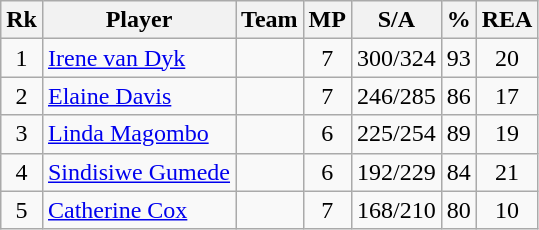<table class=wikitable>
<tr>
<th>Rk</th>
<th>Player</th>
<th>Team</th>
<th>MP</th>
<th>S/A</th>
<th>%</th>
<th>REA</th>
</tr>
<tr>
<td align=center>1</td>
<td><a href='#'>Irene van Dyk</a></td>
<td></td>
<td align=center>7</td>
<td align=center>300/324</td>
<td align=center>93</td>
<td align=center>20</td>
</tr>
<tr>
<td align=center>2</td>
<td><a href='#'>Elaine Davis</a></td>
<td></td>
<td align=center>7</td>
<td align=center>246/285</td>
<td align=center>86</td>
<td align=center>17</td>
</tr>
<tr>
<td align=center>3</td>
<td><a href='#'>Linda Magombo</a></td>
<td></td>
<td align=center>6</td>
<td align=center>225/254</td>
<td align=center>89</td>
<td align=center>19</td>
</tr>
<tr>
<td align=center>4</td>
<td><a href='#'>Sindisiwe Gumede</a></td>
<td></td>
<td align=center>6</td>
<td align=center>192/229</td>
<td align=center>84</td>
<td align=center>21</td>
</tr>
<tr>
<td align=center>5</td>
<td><a href='#'>Catherine Cox</a></td>
<td></td>
<td align=center>7</td>
<td align=center>168/210</td>
<td align=center>80</td>
<td align=center>10</td>
</tr>
</table>
